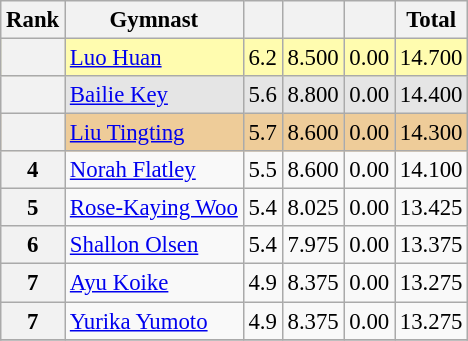<table class="wikitable sortable" style="text-align:center; font-size:95%">
<tr>
<th scope=col>Rank</th>
<th scope=col>Gymnast</th>
<th scope=col></th>
<th scope=col></th>
<th scope=col></th>
<th scope=col>Total</th>
</tr>
<tr bgcolor=fffcaf>
<th scope=row style="text-align:center"></th>
<td align=left><a href='#'>Luo Huan</a><br></td>
<td>6.2</td>
<td>8.500</td>
<td>0.00</td>
<td>14.700</td>
</tr>
<tr bgcolor=e5e5e5>
<th scope=row style="text-align:center"></th>
<td align=left><a href='#'>Bailie Key</a><br></td>
<td>5.6</td>
<td>8.800</td>
<td>0.00</td>
<td>14.400</td>
</tr>
<tr bgcolor=eecc99>
<th scope=row style="text-align:center"></th>
<td align=left><a href='#'>Liu Tingting</a><br></td>
<td>5.7</td>
<td>8.600</td>
<td>0.00</td>
<td>14.300</td>
</tr>
<tr>
<th scope=row style="text-align:center">4</th>
<td align=left><a href='#'>Norah Flatley</a><br></td>
<td>5.5</td>
<td>8.600</td>
<td>0.00</td>
<td>14.100</td>
</tr>
<tr>
<th scope=row style="text-align:center">5</th>
<td align=left><a href='#'>Rose-Kaying Woo</a><br></td>
<td>5.4</td>
<td>8.025</td>
<td>0.00</td>
<td>13.425</td>
</tr>
<tr>
<th scope=row style="text-align:center">6</th>
<td align=left><a href='#'>Shallon Olsen</a><br></td>
<td>5.4</td>
<td>7.975</td>
<td>0.00</td>
<td>13.375</td>
</tr>
<tr>
<th scope=row style="text-align:center">7</th>
<td align=left><a href='#'>Ayu Koike</a><br></td>
<td>4.9</td>
<td>8.375</td>
<td>0.00</td>
<td>13.275</td>
</tr>
<tr>
<th scope=row style="text-align:center">7</th>
<td align=left><a href='#'>Yurika Yumoto</a><br></td>
<td>4.9</td>
<td>8.375</td>
<td>0.00</td>
<td>13.275</td>
</tr>
<tr>
</tr>
</table>
